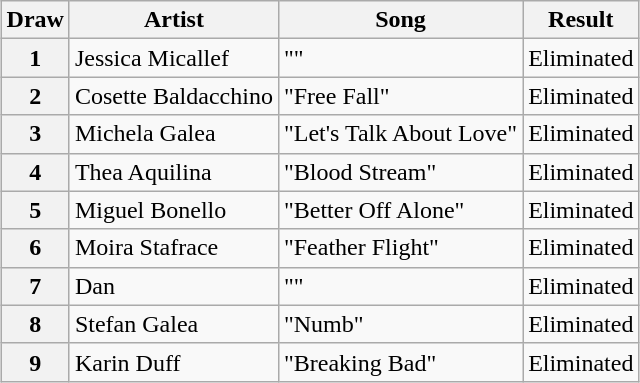<table class="sortable wikitable plainrowheaders" style="margin: 1em auto 1em auto; text-align:left;">
<tr>
<th>Draw</th>
<th>Artist</th>
<th>Song</th>
<th>Result</th>
</tr>
<tr>
<th scope="row" style="text-align:center;">1</th>
<td>Jessica Micallef</td>
<td>""</td>
<td>Eliminated</td>
</tr>
<tr>
<th scope="row" style="text-align:center;">2</th>
<td>Cosette Baldacchino</td>
<td>"Free Fall"</td>
<td>Eliminated</td>
</tr>
<tr>
<th scope="row" style="text-align:center;">3</th>
<td>Michela Galea</td>
<td>"Let's Talk About Love"</td>
<td>Eliminated</td>
</tr>
<tr>
<th scope="row" style="text-align:center;">4</th>
<td>Thea Aquilina</td>
<td>"Blood Stream"</td>
<td>Eliminated</td>
</tr>
<tr>
<th scope="row" style="text-align:center;">5</th>
<td>Miguel Bonello</td>
<td>"Better Off Alone"</td>
<td>Eliminated</td>
</tr>
<tr>
<th scope="row" style="text-align:center;">6</th>
<td>Moira Stafrace</td>
<td>"Feather Flight"</td>
<td>Eliminated</td>
</tr>
<tr>
<th scope="row" style="text-align:center;">7</th>
<td>Dan</td>
<td>""</td>
<td>Eliminated</td>
</tr>
<tr>
<th scope="row" style="text-align:center;">8</th>
<td>Stefan Galea</td>
<td>"Numb"</td>
<td>Eliminated</td>
</tr>
<tr>
<th scope="row" style="text-align:center;">9</th>
<td>Karin Duff</td>
<td>"Breaking Bad"</td>
<td>Eliminated</td>
</tr>
</table>
